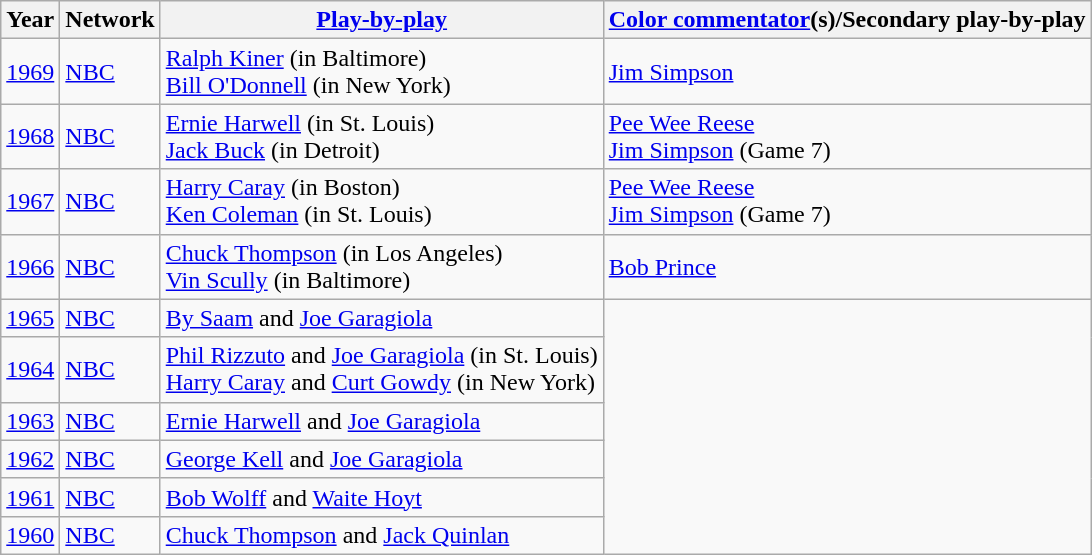<table class="wikitable">
<tr>
<th>Year</th>
<th>Network</th>
<th><a href='#'>Play-by-play</a></th>
<th><a href='#'>Color commentator</a>(s)/Secondary play-by-play</th>
</tr>
<tr>
<td><a href='#'>1969</a></td>
<td><a href='#'>NBC</a></td>
<td><a href='#'>Ralph Kiner</a> (in Baltimore)<br><a href='#'>Bill O'Donnell</a> (in New York)</td>
<td><a href='#'>Jim Simpson</a></td>
</tr>
<tr>
<td><a href='#'>1968</a></td>
<td><a href='#'>NBC</a></td>
<td><a href='#'>Ernie Harwell</a> (in St. Louis)<br><a href='#'>Jack Buck</a> (in Detroit)</td>
<td><a href='#'>Pee Wee Reese</a><br><a href='#'>Jim Simpson</a> (Game 7)</td>
</tr>
<tr>
<td><a href='#'>1967</a></td>
<td><a href='#'>NBC</a></td>
<td><a href='#'>Harry Caray</a> (in Boston)<br><a href='#'>Ken Coleman</a> (in St. Louis)</td>
<td><a href='#'>Pee Wee Reese</a><br><a href='#'>Jim Simpson</a> (Game 7)</td>
</tr>
<tr>
<td><a href='#'>1966</a></td>
<td><a href='#'>NBC</a></td>
<td><a href='#'>Chuck Thompson</a> (in Los Angeles)<br><a href='#'>Vin Scully</a> (in Baltimore)</td>
<td><a href='#'>Bob Prince</a></td>
</tr>
<tr>
<td><a href='#'>1965</a></td>
<td><a href='#'>NBC</a></td>
<td><a href='#'>By Saam</a> and <a href='#'>Joe Garagiola</a></td>
</tr>
<tr>
<td><a href='#'>1964</a></td>
<td><a href='#'>NBC</a></td>
<td><a href='#'>Phil Rizzuto</a> and <a href='#'>Joe Garagiola</a> (in St. Louis)<br><a href='#'>Harry Caray</a> and <a href='#'>Curt Gowdy</a> (in New York)</td>
</tr>
<tr>
<td><a href='#'>1963</a></td>
<td><a href='#'>NBC</a></td>
<td><a href='#'>Ernie Harwell</a> and <a href='#'>Joe Garagiola</a></td>
</tr>
<tr>
<td><a href='#'>1962</a></td>
<td><a href='#'>NBC</a></td>
<td><a href='#'>George Kell</a> and <a href='#'>Joe Garagiola</a></td>
</tr>
<tr>
<td><a href='#'>1961</a></td>
<td><a href='#'>NBC</a></td>
<td><a href='#'>Bob Wolff</a> and <a href='#'>Waite Hoyt</a></td>
</tr>
<tr>
<td><a href='#'>1960</a></td>
<td><a href='#'>NBC</a></td>
<td><a href='#'>Chuck Thompson</a> and <a href='#'>Jack Quinlan</a></td>
</tr>
</table>
